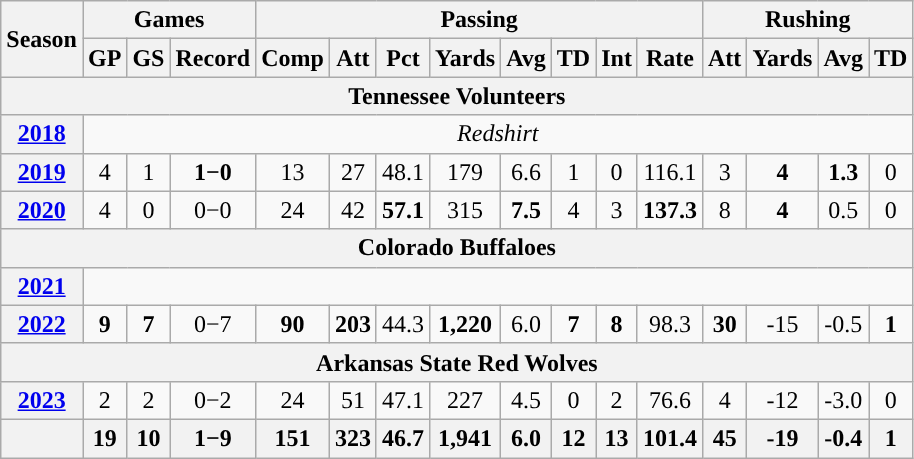<table class="wikitable" style="text-align:center;">
<tr>
<th rowspan="2">Season</th>
<th colspan="3">Games</th>
<th colspan="8">Passing</th>
<th colspan="5">Rushing</th>
</tr>
<tr>
<th>GP</th>
<th>GS</th>
<th>Record</th>
<th>Comp</th>
<th>Att</th>
<th>Pct</th>
<th>Yards</th>
<th>Avg</th>
<th>TD</th>
<th>Int</th>
<th>Rate</th>
<th>Att</th>
<th>Yards</th>
<th>Avg</th>
<th>TD</th>
</tr>
<tr>
<th colspan="16">Tennessee Volunteers</th>
</tr>
<tr>
<th><a href='#'>2018</a></th>
<td colspan="15"><em>Redshirt </em></td>
</tr>
<tr>
<th><a href='#'>2019</a></th>
<td>4</td>
<td>1</td>
<td><strong>1−0</strong></td>
<td>13</td>
<td>27</td>
<td>48.1</td>
<td>179</td>
<td>6.6</td>
<td>1</td>
<td>0</td>
<td>116.1</td>
<td>3</td>
<td><strong>4</strong></td>
<td><strong>1.3</strong></td>
<td>0</td>
</tr>
<tr>
<th><a href='#'>2020</a></th>
<td>4</td>
<td>0</td>
<td>0−0</td>
<td>24</td>
<td>42</td>
<td><strong>57.1</strong></td>
<td>315</td>
<td><strong>7.5</strong></td>
<td>4</td>
<td>3</td>
<td><strong>137.3</strong></td>
<td>8</td>
<td><strong>4</strong></td>
<td>0.5</td>
<td>0</td>
</tr>
<tr>
<th colspan="16">Colorado Buffaloes</th>
</tr>
<tr>
<th><a href='#'>2021</a></th>
<td colspan="15"></td>
</tr>
<tr>
<th><a href='#'>2022</a></th>
<td><strong>9</strong></td>
<td><strong>7</strong></td>
<td>0−7</td>
<td><strong>90</strong></td>
<td><strong>203</strong></td>
<td>44.3</td>
<td><strong>1,220</strong></td>
<td>6.0</td>
<td><strong>7</strong></td>
<td><strong>8</strong></td>
<td>98.3</td>
<td><strong>30</strong></td>
<td>-15</td>
<td>-0.5</td>
<td><strong>1</strong></td>
</tr>
<tr>
<th colspan="16">Arkansas State Red Wolves</th>
</tr>
<tr>
<th><a href='#'>2023</a></th>
<td>2</td>
<td>2</td>
<td>0−2</td>
<td>24</td>
<td>51</td>
<td>47.1</td>
<td>227</td>
<td>4.5</td>
<td>0</td>
<td>2</td>
<td>76.6</td>
<td>4</td>
<td>-12</td>
<td>-3.0</td>
<td>0</td>
</tr>
<tr>
<th></th>
<th>19</th>
<th>10</th>
<th>1−9</th>
<th>151</th>
<th>323</th>
<th>46.7</th>
<th>1,941</th>
<th>6.0</th>
<th>12</th>
<th>13</th>
<th>101.4</th>
<th>45</th>
<th>-19</th>
<th>-0.4</th>
<th>1</th>
</tr>
</table>
